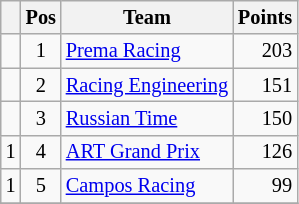<table class="wikitable" style="font-size: 85%;">
<tr>
<th></th>
<th>Pos</th>
<th>Team</th>
<th>Points</th>
</tr>
<tr>
<td align="left"></td>
<td align="center">1</td>
<td> <a href='#'>Prema Racing</a></td>
<td align="right">203</td>
</tr>
<tr>
<td align="left"></td>
<td align="center">2</td>
<td> <a href='#'>Racing Engineering</a></td>
<td align="right">151</td>
</tr>
<tr>
<td align="left"></td>
<td align="center">3</td>
<td> <a href='#'>Russian Time</a></td>
<td align="right">150</td>
</tr>
<tr>
<td align="left"> 1</td>
<td align="center">4</td>
<td> <a href='#'>ART Grand Prix</a></td>
<td align="right">126</td>
</tr>
<tr>
<td align="left"> 1</td>
<td align="center">5</td>
<td> <a href='#'>Campos Racing</a></td>
<td align="right">99</td>
</tr>
<tr>
</tr>
</table>
